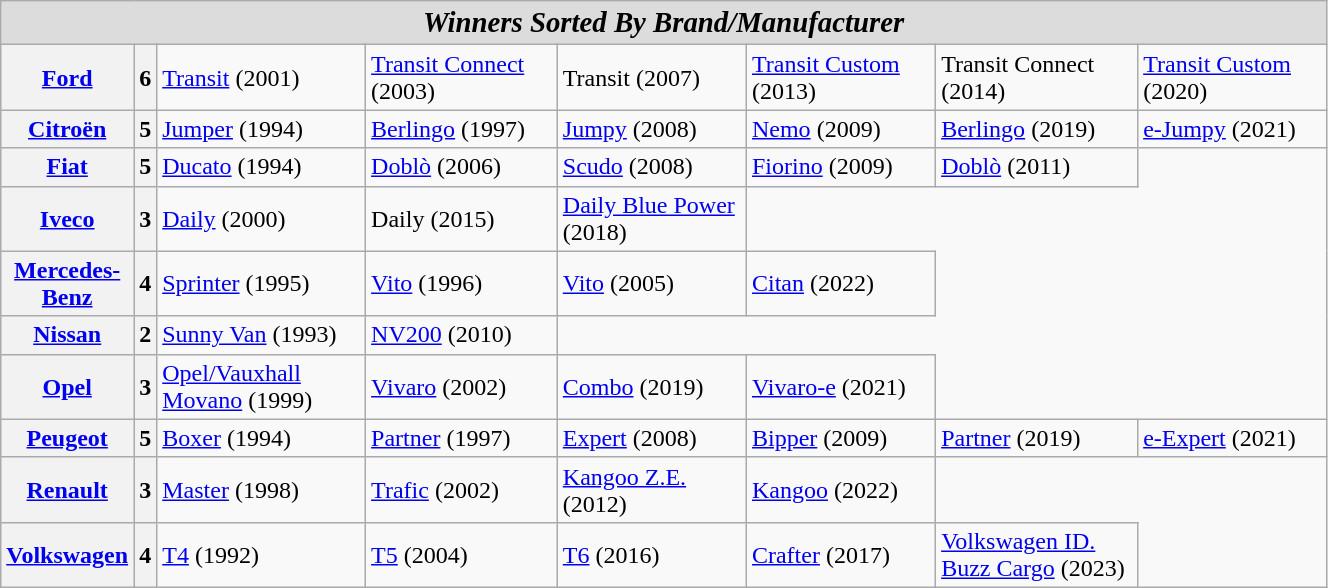<table class=wikitable width=70%>
<tr>
<td colspan=10 style="background:Gainsboro;" align=center><big><strong><em>Winners Sorted By Brand/Manufacturer</em></strong></big></td>
</tr>
<tr>
<th> <a href='#'>Ford</a></th>
<th>6</th>
<td width="150"><a href='#'>Transit</a> (2001)</td>
<td width="150"><a href='#'>Transit Connect</a> (2003)</td>
<td width="150">Transit (2007)</td>
<td width="150"><a href='#'>Transit Custom</a> (2013)</td>
<td width="150">Transit Connect (2014)</td>
<td width="150"><a href='#'>Transit Custom</a> (2020)</td>
</tr>
<tr>
<th> <a href='#'>Citroën</a></th>
<th>5</th>
<td><a href='#'>Jumper</a> (1994)</td>
<td><a href='#'>Berlingo</a> (1997)</td>
<td><a href='#'>Jumpy</a> (2008)</td>
<td><a href='#'>Nemo</a> (2009)</td>
<td><a href='#'>Berlingo</a> (2019)</td>
<td><a href='#'>e-Jumpy</a> (2021)</td>
</tr>
<tr>
<th> <a href='#'>Fiat</a></th>
<th>5</th>
<td><a href='#'>Ducato</a> (1994)</td>
<td><a href='#'>Doblò</a> (2006)</td>
<td><a href='#'>Scudo</a> (2008)</td>
<td><a href='#'>Fiorino</a> (2009)</td>
<td><a href='#'>Doblò</a> (2011)</td>
</tr>
<tr>
<th> <a href='#'>Iveco</a></th>
<th>3</th>
<td><a href='#'>Daily</a> (2000)</td>
<td>Daily (2015)</td>
<td><a href='#'>Daily Blue Power</a> (2018)</td>
</tr>
<tr>
<th> <a href='#'>Mercedes-Benz</a></th>
<th>4</th>
<td><a href='#'>Sprinter</a> (1995)</td>
<td><a href='#'>Vito</a> (1996)</td>
<td><a href='#'>Vito</a> (2005)</td>
<td><a href='#'>Citan</a> (2022)</td>
</tr>
<tr>
<th> <a href='#'>Nissan</a></th>
<th>2</th>
<td><a href='#'>Sunny Van</a> (1993)</td>
<td><a href='#'>NV200</a> (2010)</td>
</tr>
<tr>
<th> <a href='#'>Opel</a></th>
<th>3</th>
<td><a href='#'>Opel/Vauxhall Movano</a> (1999)</td>
<td><a href='#'>Vivaro</a> (2002)</td>
<td><a href='#'>Combo</a> (2019)</td>
<td><a href='#'>Vivaro-e</a> (2021)</td>
</tr>
<tr>
<th> <a href='#'>Peugeot</a></th>
<th>5</th>
<td><a href='#'>Boxer</a> (1994)</td>
<td><a href='#'>Partner</a> (1997)</td>
<td><a href='#'>Expert</a> (2008)</td>
<td><a href='#'>Bipper</a> (2009)</td>
<td><a href='#'>Partner</a> (2019)</td>
<td><a href='#'>e-Expert</a> (2021)</td>
</tr>
<tr>
<th> <a href='#'>Renault</a></th>
<th>3</th>
<td><a href='#'>Master</a> (1998)</td>
<td><a href='#'>Trafic</a> (2002)</td>
<td><a href='#'>Kangoo Z.E.</a> (2012)</td>
<td><a href='#'>Kangoo</a> (2022)</td>
</tr>
<tr>
<th> <a href='#'>Volkswagen</a></th>
<th>4</th>
<td><a href='#'>T4</a> (1992)</td>
<td><a href='#'>T5</a> (2004)</td>
<td><a href='#'>T6</a> (2016)</td>
<td><a href='#'>Crafter</a> (2017)</td>
<td><a href='#'>Volkswagen ID. Buzz Cargo</a> (2023)</td>
</tr>
</table>
